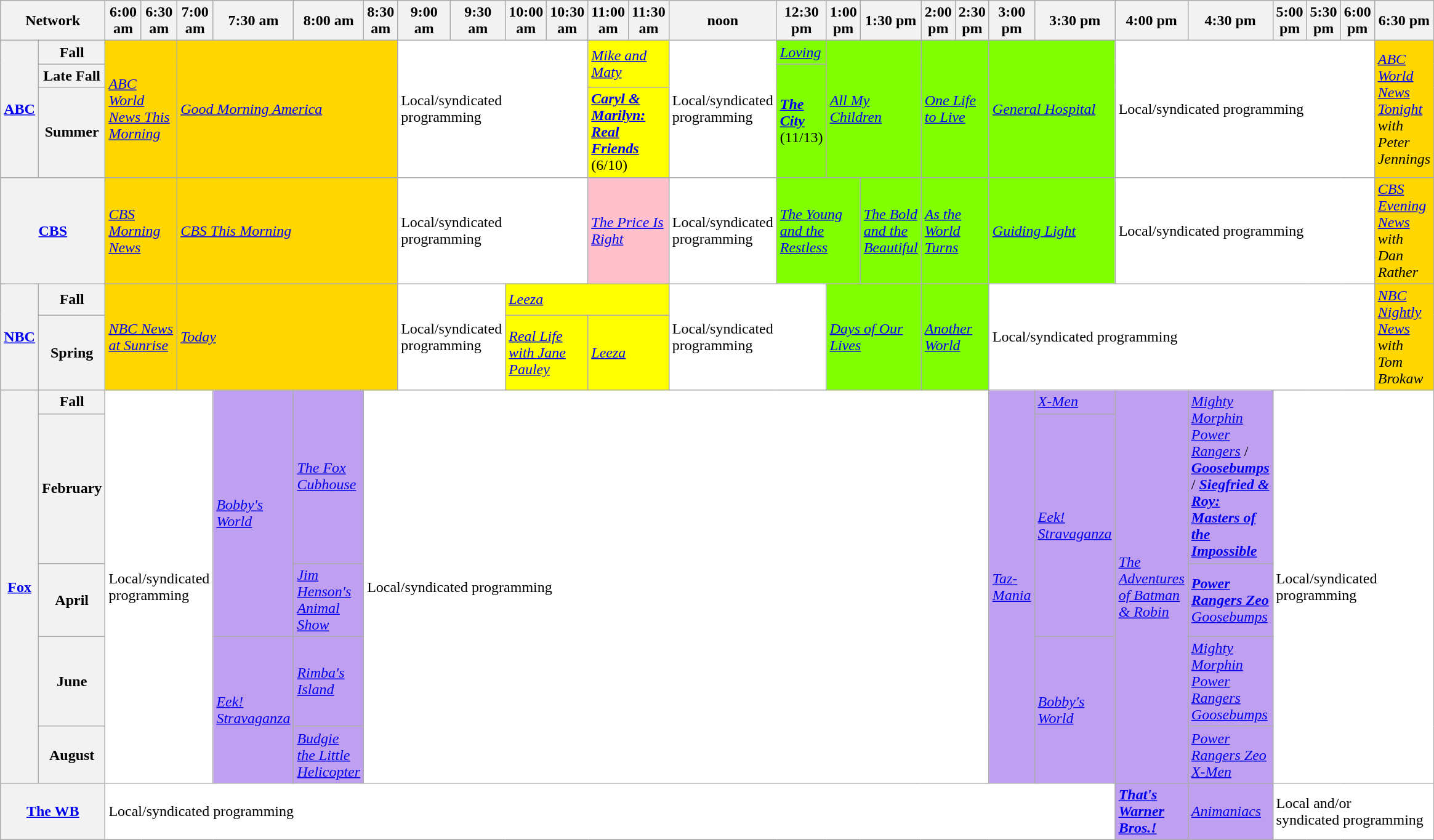<table class=wikitable>
<tr>
<th bgcolor="#C0C0C0" colspan="2">Network</th>
<th width="13%" bgcolor="#C0C0C0">6:00 am</th>
<th width="14%" bgcolor="#C0C0C0">6:30 am</th>
<th width="13%" bgcolor="#C0C0C0">7:00 am</th>
<th width="14%" bgcolor="#C0C0C0">7:30 am</th>
<th width="13%" bgcolor="#C0C0C0">8:00 am</th>
<th width="14%" bgcolor="#C0C0C0">8:30 am</th>
<th width="13%" bgcolor="#C0C0C0">9:00 am</th>
<th width="14%" bgcolor="#C0C0C0">9:30 am</th>
<th width="13%" bgcolor="#C0C0C0">10:00 am</th>
<th width="14%" bgcolor="#C0C0C0">10:30 am</th>
<th width="13%" bgcolor="#C0C0C0">11:00 am</th>
<th width="14%" bgcolor="#C0C0C0">11:30 am</th>
<th width="13%" bgcolor="#C0C0C0">noon</th>
<th width="14%" bgcolor="#C0C0C0">12:30 pm</th>
<th width="13%" bgcolor="#C0C0C0">1:00 pm</th>
<th width="14%" bgcolor="#C0C0C0">1:30 pm</th>
<th width="13%" bgcolor="#C0C0C0">2:00 pm</th>
<th width="14%" bgcolor="#C0C0C0">2:30 pm</th>
<th width="13%" bgcolor="#C0C0C0">3:00 pm</th>
<th width="14%" bgcolor="#C0C0C0">3:30 pm</th>
<th width="13%" bgcolor="#C0C0C0">4:00 pm</th>
<th width="14%" bgcolor="#C0C0C0">4:30 pm</th>
<th width="14%" bgcolor="#C0C0C0">5:00 pm</th>
<th width="14%" bgcolor="#C0C0C0">5:30 pm</th>
<th width="13%" bgcolor="#C0C0C0">6:00 pm</th>
<th width="13%" bgcolor="#C0C0C0">6:30 pm</th>
</tr>
<tr>
<th bgcolor="#C0C0C0" rowspan="3"><a href='#'>ABC</a></th>
<th>Fall</th>
<td bgcolor="gold" colspan="2" rowspan="3"><em><a href='#'>ABC World News This Morning</a></em></td>
<td bgcolor="gold" colspan="4" rowspan="3"><em><a href='#'>Good Morning America</a></em></td>
<td bgcolor="white" colspan="4" rowspan="3">Local/syndicated programming</td>
<td bgcolor="yellow" colspan="2" rowspan="2"><em><a href='#'>Mike and Maty</a></em></td>
<td bgcolor="white" rowspan="3">Local/syndicated programming</td>
<td bgcolor="chartreuse" rowspan="1"><em><a href='#'>Loving</a></em></td>
<td bgcolor="chartreuse" colspan="2" rowspan="3"><em><a href='#'>All My Children</a></em></td>
<td bgcolor="chartreuse" colspan="2" rowspan="3"><em><a href='#'>One Life to Live</a></em></td>
<td bgcolor="chartreuse" colspan="2" rowspan="3"><em><a href='#'>General Hospital</a></em></td>
<td bgcolor="white" colspan="5" rowspan="3">Local/syndicated programming</td>
<td bgcolor="gold" colspan="1" rowspan="3"><em><a href='#'>ABC World News Tonight</a> with Peter Jennings</em></td>
</tr>
<tr>
<th>Late Fall</th>
<td bgcolor="chartreuse" rowspan="2"><strong><em><a href='#'>The City</a></em></strong> (11/13)</td>
</tr>
<tr>
<th>Summer</th>
<td bgcolor="yellow" colspan="2" rowspan="1"><strong><em><a href='#'>Caryl & Marilyn: Real Friends</a></em></strong> (6/10)</td>
</tr>
<tr>
<th bgcolor="#C0C0C0" colspan="2"><a href='#'>CBS</a></th>
<td bgcolor="gold" colspan="2"><em><a href='#'>CBS Morning News</a></em></td>
<td bgcolor="gold" colspan="4"><em><a href='#'>CBS This Morning</a></em></td>
<td bgcolor="white" colspan="4">Local/syndicated programming</td>
<td bgcolor="pink" colspan="2"><em><a href='#'>The Price Is Right</a></em></td>
<td bgcolor="white">Local/syndicated programming</td>
<td bgcolor="chartreuse" colspan="2"><em><a href='#'>The Young and the Restless</a></em></td>
<td bgcolor="chartreuse"><em><a href='#'>The Bold and the Beautiful</a></em></td>
<td bgcolor="chartreuse" colspan="2"><em><a href='#'>As the World Turns</a></em></td>
<td bgcolor="chartreuse" colspan="2"><em><a href='#'>Guiding Light</a></em></td>
<td bgcolor="white" colspan="5">Local/syndicated programming</td>
<td bgcolor="gold"><em><a href='#'>CBS Evening News</a> with Dan Rather</em></td>
</tr>
<tr>
<th bgcolor="#C0C0C0" rowspan="2"><a href='#'>NBC</a></th>
<th>Fall</th>
<td bgcolor="gold" colspan="2" rowspan="2"><em><a href='#'>NBC News at Sunrise</a></em></td>
<td bgcolor="gold" colspan="4" rowspan="2"><em><a href='#'>Today</a></em></td>
<td bgcolor="white" colspan="2" rowspan="2">Local/syndicated programming</td>
<td bgcolor="yellow" colspan="4" rowspan="1"><em><a href='#'>Leeza</a></em></td>
<td bgcolor="white" colspan="2" rowspan="2">Local/syndicated programming</td>
<td bgcolor="chartreuse" colspan="2" rowspan="2"><em><a href='#'>Days of Our Lives</a></em></td>
<td bgcolor="chartreuse" colspan="2" rowspan="2"><em><a href='#'>Another World</a></em></td>
<td bgcolor="white" colspan="7" rowspan="2">Local/syndicated programming</td>
<td bgcolor="gold" rowspan="2"><em><a href='#'>NBC Nightly News</a> with Tom Brokaw</em></td>
</tr>
<tr>
<th>Spring</th>
<td bgcolor="yellow" colspan="2" rowspan="1"><em><a href='#'>Real Life with Jane Pauley</a></em></td>
<td bgcolor="yellow" colspan="2" rowspan="1"><em><a href='#'>Leeza</a></em></td>
</tr>
<tr>
<th bgcolor="#C0C0C0" rowspan="5"><a href='#'>Fox</a></th>
<th>Fall</th>
<td bgcolor="white" colspan="3" rowspan="5">Local/syndicated programming</td>
<td bgcolor="bf9fef" rowspan="3"><em><a href='#'>Bobby's World</a></em></td>
<td bgcolor="bf9fef" rowspan="2"><em><a href='#'>The Fox Cubhouse</a></em></td>
<td bgcolor="white" colspan="13" rowspan="5">Local/syndicated programming</td>
<td bgcolor="bf9fef" rowspan="5"><em><a href='#'>Taz-Mania</a></em> </td>
<td bgcolor="bf9fef" rowspan="1"><em><a href='#'>X-Men</a></em></td>
<td bgcolor="bf9fef" rowspan="5"><em><a href='#'>The Adventures of Batman & Robin</a></em></td>
<td bgcolor="bf9fef" rowspan="2"><em><a href='#'>Mighty Morphin Power Rangers</a></em> / <strong><em><a href='#'>Goosebumps</a></em></strong>  / <strong><em><a href='#'>Siegfried & Roy: Masters of the Impossible</a></em></strong> </td>
<td bgcolor="white" colspan="4" rowspan="5">Local/syndicated programming</td>
</tr>
<tr>
<th>February</th>
<td bgcolor="bf9fef" rowspan="2"><em><a href='#'>Eek! Stravaganza</a></em></td>
</tr>
<tr>
<th>April</th>
<td bgcolor="bf9fef" rowspan="1"><em><a href='#'>Jim Henson's Animal Show</a></em></td>
<td bgcolor="bf9fef" rowspan="1"><strong><em><a href='#'>Power Rangers Zeo</a></em></strong> <br> <em><a href='#'>Goosebumps</a></em> </td>
</tr>
<tr>
<th>June</th>
<td bgcolor="bf9fef" rowspan="2"><em><a href='#'>Eek! Stravaganza</a></em></td>
<td bgcolor="bf9fef" rowspan="1"><em><a href='#'>Rimba's Island</a></em></td>
<td bgcolor="bf9fef" rowspan="2"><em><a href='#'>Bobby's World</a></em></td>
<td bgcolor="bf9fef" rowspan="1"><em><a href='#'>Mighty Morphin Power Rangers</a></em> <br><em><a href='#'>Goosebumps</a></em> </td>
</tr>
<tr>
<th>August</th>
<td bgcolor="bf9fef" rowspan="1"><em><a href='#'>Budgie the Little Helicopter</a></em></td>
<td bgcolor="bf9fef" rowspan="1"><em><a href='#'>Power Rangers Zeo</a></em> <br><em><a href='#'>X-Men</a></em> </td>
</tr>
<tr>
<th bgcolor="#C0C0C0"colspan="2"><a href='#'>The WB</a></th>
<td bgcolor="white" colspan="20">Local/syndicated programming</td>
<td bgcolor="bf9fef"><strong><em><a href='#'>That's Warner Bros.!</a></em></strong></td>
<td bgcolor="bf9fef"><em><a href='#'>Animaniacs</a></em></td>
<td bgcolor="white" colspan="4">Local and/or<br>syndicated programming</td>
</tr>
</table>
